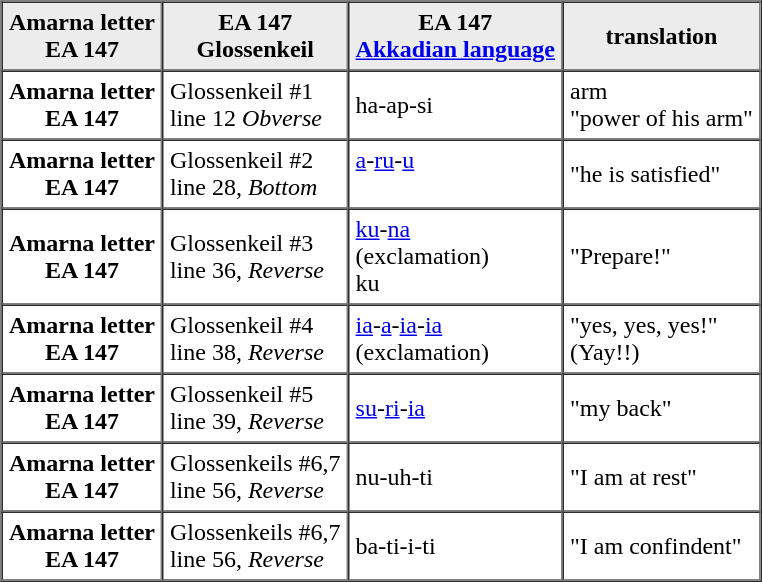<table cellspacing="0" cellpadding="4" border="1">
<tr style="text-align:center;" bgcolor="#ececec">
<th>Amarna letter<br>EA 147</th>
<th>EA 147<br>Glossenkeil</th>
<th>EA 147<br><a href='#'>Akkadian language</a></th>
<th>translation</th>
</tr>
<tr>
<th>Amarna letter<br>EA 147</th>
<td>Glossenkeil #1<br>line 12 <em>Obverse</em></td>
<td>ha-ap-si</td>
<td>arm<br>"power of his arm"</td>
</tr>
<tr>
<th>Amarna letter<br>EA 147</th>
<td>Glossenkeil #2<br>line 28, <em>Bottom</em></td>
<td><a href='#'>a</a>-<a href='#'>ru</a>-<a href='#'>u</a><br><br>  </td>
<td>"he is satisfied"</td>
</tr>
<tr>
<th>Amarna letter<br>EA 147</th>
<td>Glossenkeil #3<br>line 36, <em>Reverse</em></td>
<td><a href='#'>ku</a>-<a href='#'>na</a><br>(exclamation)<br>ku </td>
<td>"Prepare!"</td>
</tr>
<tr>
<th>Amarna letter<br>EA 147</th>
<td>Glossenkeil #4<br>line 38, <em>Reverse</em></td>
<td><a href='#'>ia</a>-<a href='#'>a</a>-<a href='#'>ia</a>-<a href='#'>ia</a><br>(exclamation)<br>   </td>
<td>"yes, yes, yes!"<br>(Yay!!)</td>
</tr>
<tr>
<th>Amarna letter<br>EA 147</th>
<td>Glossenkeil #5<br>line 39, <em>Reverse</em></td>
<td><a href='#'>su</a>-<a href='#'>ri</a>-<a href='#'>ia</a><br>  </td>
<td>"my back"</td>
</tr>
<tr>
<th>Amarna letter<br>EA 147</th>
<td>Glossenkeils #6,7<br>line 56, <em>Reverse</em></td>
<td>nu-uh-ti</td>
<td>"I am at rest"</td>
</tr>
<tr>
<th>Amarna letter<br>EA 147</th>
<td>Glossenkeils #6,7<br>line 56, <em>Reverse</em></td>
<td>ba-ti-i-ti</td>
<td>"I am confindent"</td>
</tr>
<tr>
</tr>
</table>
